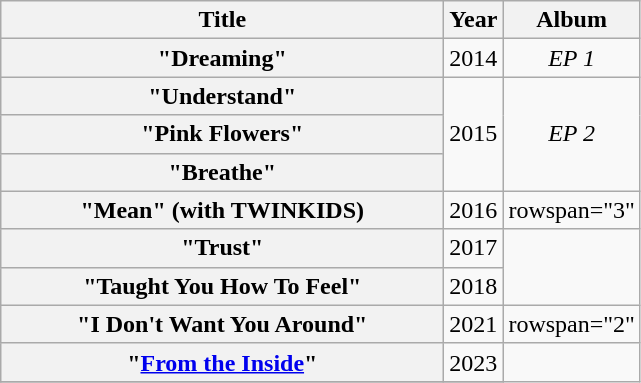<table class="wikitable plainrowheaders" style="text-align:center;">
<tr>
<th scope="col" style="width:18em;">Title</th>
<th>Year</th>
<th>Album</th>
</tr>
<tr>
<th scope="row">"Dreaming"</th>
<td>2014</td>
<td><em>EP 1</em></td>
</tr>
<tr>
<th scope="row">"Understand"</th>
<td rowspan="3">2015</td>
<td rowspan="3"><em>EP 2</em></td>
</tr>
<tr>
<th scope="row">"Pink Flowers"</th>
</tr>
<tr>
<th scope="row">"Breathe"</th>
</tr>
<tr>
<th scope="row">"Mean" (with TWINKIDS)</th>
<td>2016</td>
<td>rowspan="3" </td>
</tr>
<tr>
<th scope="row">"Trust"</th>
<td>2017</td>
</tr>
<tr>
<th scope="row">"Taught You How To Feel"</th>
<td>2018</td>
</tr>
<tr>
<th scope="row">"I Don't Want You Around"</th>
<td>2021</td>
<td>rowspan="2" </td>
</tr>
<tr>
<th scope="row">"<a href='#'>From the Inside</a>"</th>
<td>2023</td>
</tr>
<tr>
</tr>
</table>
